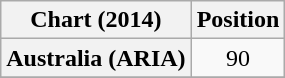<table class="wikitable plainrowheaders" style="text-align:center">
<tr>
<th scope="col">Chart (2014)</th>
<th scope="col">Position</th>
</tr>
<tr>
<th scope="row">Australia (ARIA)</th>
<td>90</td>
</tr>
<tr>
</tr>
</table>
